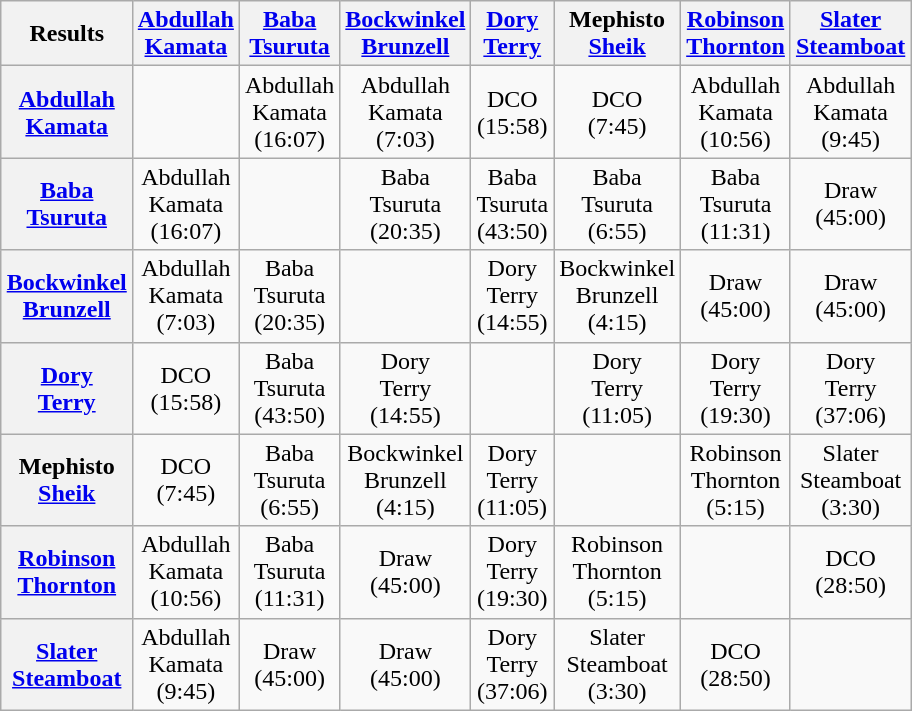<table class="wikitable" style="text-align:center; margin: 1em auto 1em auto">
<tr>
<th>Results</th>
<th><a href='#'>Abdullah</a><br><a href='#'>Kamata</a></th>
<th><a href='#'>Baba</a><br><a href='#'>Tsuruta</a></th>
<th><a href='#'>Bockwinkel</a><br><a href='#'>Brunzell</a></th>
<th><a href='#'>Dory</a><br><a href='#'>Terry</a></th>
<th>Mephisto<br><a href='#'>Sheik</a></th>
<th><a href='#'>Robinson</a><br><a href='#'>Thornton</a></th>
<th><a href='#'>Slater</a><br><a href='#'>Steamboat</a></th>
</tr>
<tr>
<th><a href='#'>Abdullah</a><br><a href='#'>Kamata</a></th>
<td></td>
<td>Abdullah<br>Kamata<br>(16:07)</td>
<td>Abdullah<br>Kamata<br>(7:03)</td>
<td>DCO<br>(15:58)</td>
<td>DCO<br>(7:45)</td>
<td>Abdullah<br>Kamata<br>(10:56)</td>
<td>Abdullah<br>Kamata<br>(9:45)</td>
</tr>
<tr>
<th><a href='#'>Baba</a><br><a href='#'>Tsuruta</a></th>
<td>Abdullah<br>Kamata<br>(16:07)</td>
<td></td>
<td>Baba<br>Tsuruta<br>(20:35)</td>
<td>Baba<br>Tsuruta<br>(43:50)</td>
<td>Baba<br>Tsuruta<br>(6:55)</td>
<td>Baba<br>Tsuruta<br>(11:31)</td>
<td>Draw<br>(45:00)</td>
</tr>
<tr>
<th><a href='#'>Bockwinkel</a><br><a href='#'>Brunzell</a></th>
<td>Abdullah<br>Kamata<br>(7:03)</td>
<td>Baba<br>Tsuruta<br>(20:35)</td>
<td></td>
<td>Dory<br>Terry<br>(14:55)</td>
<td>Bockwinkel<br>Brunzell<br>(4:15)</td>
<td>Draw<br>(45:00)</td>
<td>Draw<br>(45:00)</td>
</tr>
<tr>
<th><a href='#'>Dory</a><br><a href='#'>Terry</a></th>
<td>DCO<br>(15:58)</td>
<td>Baba<br>Tsuruta<br>(43:50)</td>
<td>Dory<br>Terry<br>(14:55)</td>
<td></td>
<td>Dory<br>Terry<br>(11:05)</td>
<td>Dory<br>Terry<br>(19:30)</td>
<td>Dory<br>Terry<br>(37:06)</td>
</tr>
<tr>
<th>Mephisto<br><a href='#'>Sheik</a></th>
<td>DCO<br>(7:45)</td>
<td>Baba<br>Tsuruta<br>(6:55)</td>
<td>Bockwinkel<br>Brunzell<br>(4:15)</td>
<td>Dory<br>Terry<br>(11:05)</td>
<td></td>
<td>Robinson<br>Thornton<br>(5:15)</td>
<td>Slater<br>Steamboat<br>(3:30)</td>
</tr>
<tr>
<th><a href='#'>Robinson</a><br><a href='#'>Thornton</a></th>
<td>Abdullah<br>Kamata<br>(10:56)</td>
<td>Baba<br>Tsuruta<br>(11:31)</td>
<td>Draw<br>(45:00)</td>
<td>Dory<br>Terry<br>(19:30)</td>
<td>Robinson<br>Thornton<br>(5:15)</td>
<td></td>
<td>DCO<br>(28:50)</td>
</tr>
<tr>
<th><a href='#'>Slater</a><br><a href='#'>Steamboat</a></th>
<td>Abdullah<br>Kamata<br>(9:45)</td>
<td>Draw<br>(45:00)</td>
<td>Draw<br>(45:00)</td>
<td>Dory<br>Terry<br>(37:06)</td>
<td>Slater<br>Steamboat<br>(3:30)</td>
<td>DCO<br>(28:50)</td>
<td></td>
</tr>
</table>
